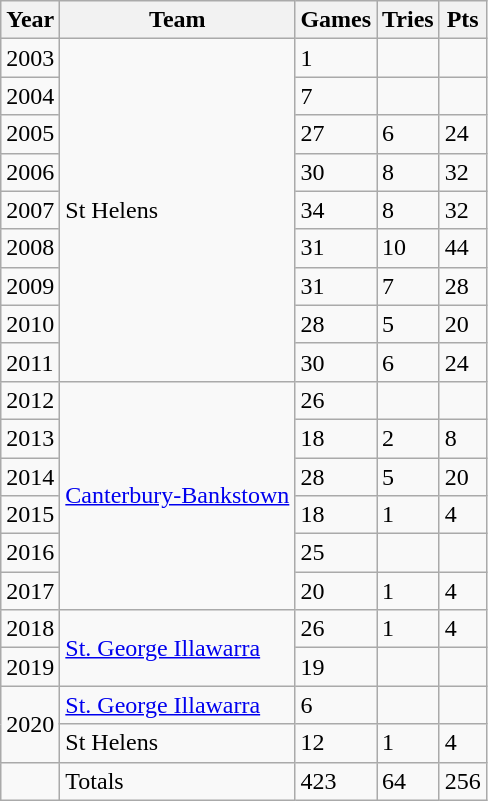<table class="wikitable">
<tr>
<th>Year</th>
<th>Team</th>
<th>Games</th>
<th>Tries</th>
<th>Pts</th>
</tr>
<tr>
<td>2003</td>
<td rowspan="9"> St Helens</td>
<td>1</td>
<td></td>
<td></td>
</tr>
<tr>
<td>2004</td>
<td>7</td>
<td></td>
<td></td>
</tr>
<tr>
<td>2005</td>
<td>27</td>
<td>6</td>
<td>24</td>
</tr>
<tr>
<td>2006</td>
<td>30</td>
<td>8</td>
<td>32</td>
</tr>
<tr>
<td>2007</td>
<td>34</td>
<td>8</td>
<td>32</td>
</tr>
<tr>
<td>2008</td>
<td>31</td>
<td>10</td>
<td>44</td>
</tr>
<tr>
<td>2009</td>
<td>31</td>
<td>7</td>
<td>28</td>
</tr>
<tr>
<td>2010</td>
<td>28</td>
<td>5</td>
<td>20</td>
</tr>
<tr>
<td>2011</td>
<td>30</td>
<td>6</td>
<td>24</td>
</tr>
<tr>
<td>2012</td>
<td rowspan="6"> <a href='#'>Canterbury-Bankstown</a></td>
<td>26</td>
<td></td>
<td></td>
</tr>
<tr>
<td>2013</td>
<td>18</td>
<td>2</td>
<td>8</td>
</tr>
<tr>
<td>2014</td>
<td>28</td>
<td>5</td>
<td>20</td>
</tr>
<tr>
<td>2015</td>
<td>18</td>
<td>1</td>
<td>4</td>
</tr>
<tr>
<td>2016</td>
<td>25</td>
<td></td>
<td></td>
</tr>
<tr>
<td>2017</td>
<td>20</td>
<td>1</td>
<td>4</td>
</tr>
<tr>
<td>2018</td>
<td rowspan="2"> <a href='#'>St. George Illawarra</a></td>
<td>26</td>
<td>1</td>
<td>4</td>
</tr>
<tr>
<td>2019</td>
<td>19</td>
<td></td>
<td></td>
</tr>
<tr>
<td rowspan="2">2020</td>
<td> <a href='#'>St. George Illawarra</a></td>
<td>6</td>
<td></td>
<td></td>
</tr>
<tr>
<td> St Helens</td>
<td>12</td>
<td>1</td>
<td>4</td>
</tr>
<tr>
<td></td>
<td>Totals</td>
<td>423</td>
<td>64</td>
<td>256</td>
</tr>
</table>
